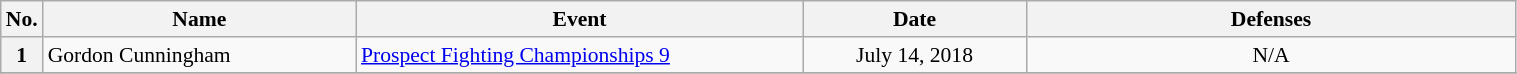<table class="wikitable" style="width:80%; font-size:90%">
<tr>
<th style= width:1%;">No.</th>
<th style= width:21%;">Name</th>
<th style= width:30%;">Event</th>
<th style=width:15%;">Date</th>
<th style= width:40%;">Defenses</th>
</tr>
<tr>
<th>1</th>
<td align=left> Gordon Cunningham <br></td>
<td align=left><a href='#'>Prospect Fighting Championships 9</a> <br></td>
<td align=center>July 14, 2018</td>
<td align=center>N/A</td>
</tr>
<tr>
</tr>
</table>
